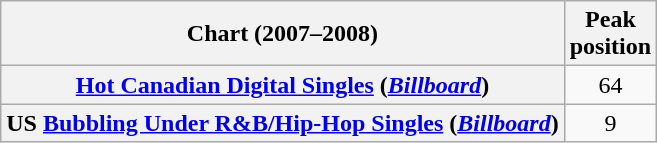<table class="wikitable sortable plainrowheaders" style="text-align:center">
<tr>
<th scope="col">Chart (2007–2008)</th>
<th scope="col">Peak<br>position</th>
</tr>
<tr>
<th scope="row"><a href='#'>Hot Canadian Digital Singles</a> (<em><a href='#'>Billboard</a></em>)</th>
<td>64</td>
</tr>
<tr>
<th scope="row">US <a href='#'>Bubbling Under R&B/Hip-Hop Singles</a> (<em><a href='#'>Billboard</a></em>)</th>
<td>9</td>
</tr>
</table>
